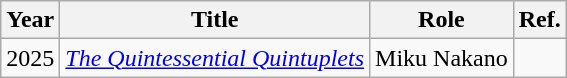<table class="wikitable">
<tr>
<th>Year</th>
<th>Title</th>
<th>Role</th>
<th>Ref.</th>
</tr>
<tr>
<td>2025</td>
<td><em><a href='#'>The Quintessential Quintuplets</a></em></td>
<td>Miku Nakano</td>
<td></td>
</tr>
</table>
